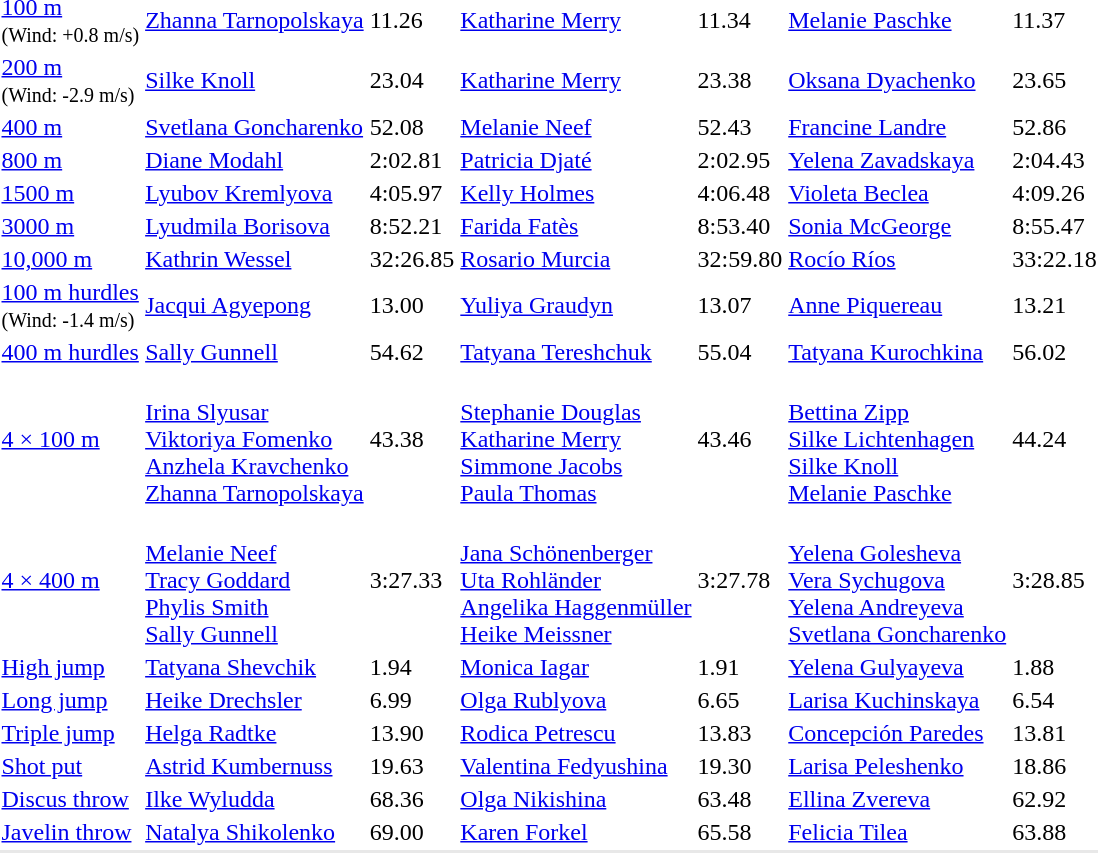<table>
<tr>
<td><a href='#'>100 m</a><br><small>(Wind: +0.8 m/s)</small></td>
<td><a href='#'>Zhanna Tarnopolskaya</a><br></td>
<td>11.26</td>
<td><a href='#'>Katharine Merry</a><br></td>
<td>11.34</td>
<td><a href='#'>Melanie Paschke</a><br></td>
<td>11.37</td>
</tr>
<tr>
<td><a href='#'>200 m</a><br><small>(Wind: -2.9 m/s)</small></td>
<td><a href='#'>Silke Knoll</a><br></td>
<td>23.04</td>
<td><a href='#'>Katharine Merry</a><br></td>
<td>23.38</td>
<td><a href='#'>Oksana Dyachenko</a><br></td>
<td>23.65</td>
</tr>
<tr>
<td><a href='#'>400 m</a></td>
<td><a href='#'>Svetlana Goncharenko</a><br></td>
<td>52.08</td>
<td><a href='#'>Melanie Neef</a><br></td>
<td>52.43</td>
<td><a href='#'>Francine Landre</a><br></td>
<td>52.86</td>
</tr>
<tr>
<td><a href='#'>800 m</a></td>
<td><a href='#'>Diane Modahl</a><br></td>
<td>2:02.81</td>
<td><a href='#'>Patricia Djaté</a><br></td>
<td>2:02.95</td>
<td><a href='#'>Yelena Zavadskaya</a><br></td>
<td>2:04.43</td>
</tr>
<tr>
<td><a href='#'>1500 m</a></td>
<td><a href='#'>Lyubov Kremlyova</a><br></td>
<td>4:05.97</td>
<td><a href='#'>Kelly Holmes</a><br></td>
<td>4:06.48</td>
<td><a href='#'>Violeta Beclea</a><br></td>
<td>4:09.26</td>
</tr>
<tr>
<td><a href='#'>3000 m</a></td>
<td><a href='#'>Lyudmila Borisova</a><br></td>
<td>8:52.21</td>
<td><a href='#'>Farida Fatès</a><br></td>
<td>8:53.40</td>
<td><a href='#'>Sonia McGeorge</a><br></td>
<td>8:55.47</td>
</tr>
<tr>
<td><a href='#'>10,000 m</a></td>
<td><a href='#'>Kathrin Wessel</a><br></td>
<td>32:26.85</td>
<td><a href='#'>Rosario Murcia</a><br></td>
<td>32:59.80</td>
<td><a href='#'>Rocío Ríos</a><br></td>
<td>33:22.18</td>
</tr>
<tr>
<td><a href='#'>100 m hurdles</a><br><small>(Wind: -1.4 m/s)</small></td>
<td><a href='#'>Jacqui Agyepong</a><br></td>
<td>13.00</td>
<td><a href='#'>Yuliya Graudyn</a><br></td>
<td>13.07</td>
<td><a href='#'>Anne Piquereau</a><br></td>
<td>13.21</td>
</tr>
<tr>
<td><a href='#'>400 m hurdles</a></td>
<td><a href='#'>Sally Gunnell</a><br></td>
<td>54.62</td>
<td><a href='#'>Tatyana Tereshchuk</a><br></td>
<td>55.04</td>
<td><a href='#'>Tatyana Kurochkina</a><br></td>
<td>56.02</td>
</tr>
<tr>
<td><a href='#'>4 × 100 m</a></td>
<td><br><a href='#'>Irina Slyusar</a><br><a href='#'>Viktoriya Fomenko</a><br><a href='#'>Anzhela Kravchenko</a><br><a href='#'>Zhanna Tarnopolskaya</a></td>
<td>43.38</td>
<td><br><a href='#'>Stephanie Douglas</a><br><a href='#'>Katharine Merry</a><br><a href='#'>Simmone Jacobs</a><br><a href='#'>Paula Thomas</a></td>
<td>43.46</td>
<td><br><a href='#'>Bettina Zipp</a><br><a href='#'>Silke Lichtenhagen</a><br><a href='#'>Silke Knoll</a><br><a href='#'>Melanie Paschke</a></td>
<td>44.24</td>
</tr>
<tr>
<td><a href='#'>4 × 400 m</a></td>
<td><br><a href='#'>Melanie Neef</a><br><a href='#'>Tracy Goddard</a><br><a href='#'>Phylis Smith</a><br><a href='#'>Sally Gunnell</a></td>
<td>3:27.33</td>
<td><br><a href='#'>Jana Schönenberger</a><br><a href='#'>Uta Rohländer</a><br><a href='#'>Angelika Haggenmüller</a><br><a href='#'>Heike Meissner</a></td>
<td>3:27.78</td>
<td><br><a href='#'>Yelena Golesheva</a><br><a href='#'>Vera Sychugova</a><br><a href='#'>Yelena Andreyeva</a><br><a href='#'>Svetlana Goncharenko</a></td>
<td>3:28.85</td>
</tr>
<tr>
<td><a href='#'>High jump</a></td>
<td><a href='#'>Tatyana Shevchik</a><br></td>
<td>1.94</td>
<td><a href='#'>Monica Iagar</a><br></td>
<td>1.91</td>
<td><a href='#'>Yelena Gulyayeva</a><br></td>
<td>1.88</td>
</tr>
<tr>
<td><a href='#'>Long jump</a></td>
<td><a href='#'>Heike Drechsler</a><br></td>
<td>6.99</td>
<td><a href='#'>Olga Rublyova</a><br></td>
<td>6.65</td>
<td><a href='#'>Larisa Kuchinskaya</a><br></td>
<td>6.54</td>
</tr>
<tr>
<td><a href='#'>Triple jump</a></td>
<td><a href='#'>Helga Radtke</a><br></td>
<td>13.90</td>
<td><a href='#'>Rodica Petrescu</a><br></td>
<td>13.83</td>
<td><a href='#'>Concepción Paredes</a><br></td>
<td>13.81</td>
</tr>
<tr>
<td><a href='#'>Shot put</a></td>
<td><a href='#'>Astrid Kumbernuss</a><br></td>
<td>19.63</td>
<td><a href='#'>Valentina Fedyushina</a><br></td>
<td>19.30</td>
<td><a href='#'>Larisa Peleshenko</a><br></td>
<td>18.86</td>
</tr>
<tr>
<td><a href='#'>Discus throw</a></td>
<td><a href='#'>Ilke Wyludda</a><br></td>
<td>68.36</td>
<td><a href='#'>Olga Nikishina</a><br></td>
<td>63.48</td>
<td><a href='#'>Ellina Zvereva</a><br></td>
<td>62.92</td>
</tr>
<tr>
<td><a href='#'>Javelin throw</a></td>
<td><a href='#'>Natalya Shikolenko</a><br></td>
<td>69.00</td>
<td><a href='#'>Karen Forkel</a><br></td>
<td>65.58</td>
<td><a href='#'>Felicia Tilea</a><br></td>
<td>63.88</td>
</tr>
<tr style="background:#e8e8e8;">
<td colspan=7></td>
</tr>
</table>
